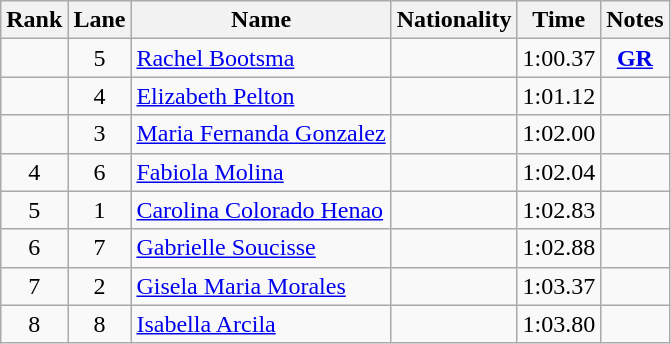<table class="wikitable sortable" style="text-align:center">
<tr>
<th>Rank</th>
<th>Lane</th>
<th>Name</th>
<th>Nationality</th>
<th>Time</th>
<th>Notes</th>
</tr>
<tr>
<td></td>
<td>5</td>
<td align=left><a href='#'>Rachel Bootsma</a></td>
<td align=left></td>
<td>1:00.37</td>
<td><strong><a href='#'>GR</a></strong></td>
</tr>
<tr>
<td></td>
<td>4</td>
<td align=left><a href='#'>Elizabeth Pelton</a></td>
<td align=left></td>
<td>1:01.12</td>
<td></td>
</tr>
<tr>
<td></td>
<td>3</td>
<td align=left><a href='#'>Maria Fernanda Gonzalez</a></td>
<td align=left></td>
<td>1:02.00</td>
<td></td>
</tr>
<tr>
<td>4</td>
<td>6</td>
<td align=left><a href='#'>Fabiola Molina</a></td>
<td align=left></td>
<td>1:02.04</td>
<td></td>
</tr>
<tr>
<td>5</td>
<td>1</td>
<td align=left><a href='#'>Carolina Colorado Henao</a></td>
<td align=left></td>
<td>1:02.83</td>
<td></td>
</tr>
<tr>
<td>6</td>
<td>7</td>
<td align=left><a href='#'>Gabrielle Soucisse</a></td>
<td align=left></td>
<td>1:02.88</td>
<td></td>
</tr>
<tr>
<td>7</td>
<td>2</td>
<td align=left><a href='#'>Gisela Maria Morales</a></td>
<td align=left></td>
<td>1:03.37</td>
<td></td>
</tr>
<tr>
<td>8</td>
<td>8</td>
<td align=left><a href='#'>Isabella Arcila</a></td>
<td align=left></td>
<td>1:03.80</td>
<td></td>
</tr>
</table>
